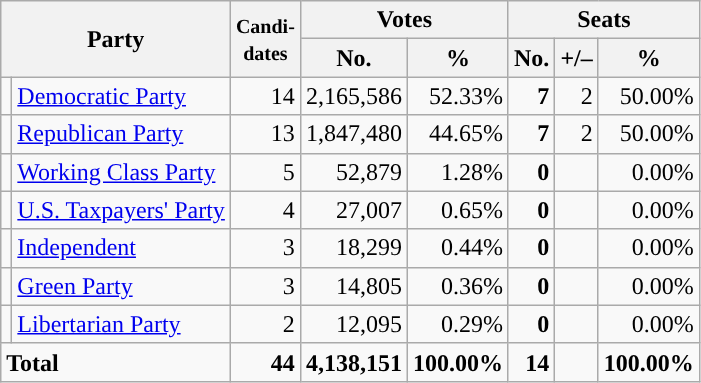<table class="wikitable" style="font-size:100%; text-align:right;">
<tr>
<th colspan=2 rowspan=2>Party</th>
<th rowspan=2><small>Candi-<br>dates</small></th>
<th colspan=2>Votes</th>
<th colspan=3>Seats</th>
</tr>
<tr>
<th>No.</th>
<th>%</th>
<th>No.</th>
<th>+/–</th>
<th>%</th>
</tr>
<tr>
<td style="background:"></td>
<td align=left><a href='#'>Democratic Party</a></td>
<td>14</td>
<td>2,165,586</td>
<td>52.33%</td>
<td><strong>7</strong></td>
<td>2</td>
<td>50.00%</td>
</tr>
<tr>
<td style="background:"></td>
<td align=left><a href='#'>Republican Party</a></td>
<td>13</td>
<td>1,847,480</td>
<td>44.65%</td>
<td><strong>7</strong></td>
<td>2</td>
<td>50.00%</td>
</tr>
<tr>
<td style="background:"></td>
<td align=left><a href='#'>Working Class Party</a></td>
<td>5</td>
<td>52,879</td>
<td>1.28%</td>
<td><strong>0</strong></td>
<td></td>
<td>0.00%</td>
</tr>
<tr>
<td style="background:"></td>
<td align=left><a href='#'>U.S. Taxpayers' Party</a></td>
<td>4</td>
<td>27,007</td>
<td>0.65%</td>
<td><strong>0</strong></td>
<td></td>
<td>0.00%</td>
</tr>
<tr>
<td style="background:"></td>
<td align=left><a href='#'>Independent</a></td>
<td>3</td>
<td>18,299</td>
<td>0.44%</td>
<td><strong>0</strong></td>
<td></td>
<td>0.00%</td>
</tr>
<tr>
<td style="background:"></td>
<td align=left><a href='#'>Green Party</a></td>
<td>3</td>
<td>14,805</td>
<td>0.36%</td>
<td><strong>0</strong></td>
<td></td>
<td>0.00%</td>
</tr>
<tr>
<td style="background:"></td>
<td align=left><a href='#'>Libertarian Party</a></td>
<td>2</td>
<td>12,095</td>
<td>0.29%</td>
<td><strong>0</strong></td>
<td></td>
<td>0.00%</td>
</tr>
<tr style="font-weight:bold">
<td colspan=2 align=left>Total</td>
<td>44</td>
<td>4,138,151</td>
<td>100.00%</td>
<td>14</td>
<td></td>
<td>100.00%</td>
</tr>
</table>
